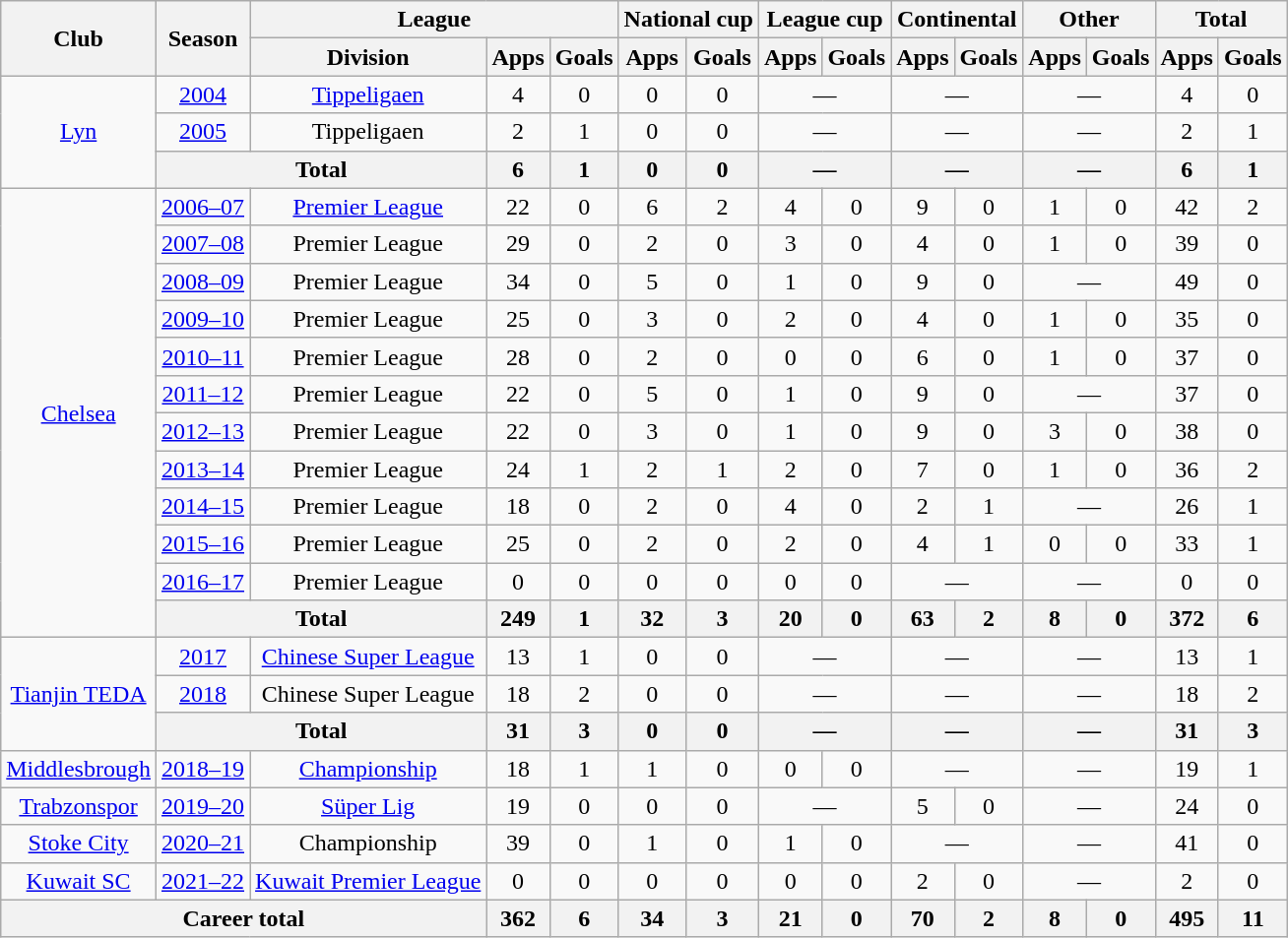<table class="wikitable" style="text-align:center">
<tr>
<th rowspan="2">Club</th>
<th rowspan="2">Season</th>
<th colspan="3">League</th>
<th colspan="2">National cup</th>
<th colspan="2">League cup</th>
<th colspan="2">Continental</th>
<th colspan="2">Other</th>
<th colspan="2">Total</th>
</tr>
<tr>
<th>Division</th>
<th>Apps</th>
<th>Goals</th>
<th>Apps</th>
<th>Goals</th>
<th>Apps</th>
<th>Goals</th>
<th>Apps</th>
<th>Goals</th>
<th>Apps</th>
<th>Goals</th>
<th>Apps</th>
<th>Goals</th>
</tr>
<tr>
<td rowspan="3"><a href='#'>Lyn</a></td>
<td><a href='#'>2004</a></td>
<td><a href='#'>Tippeligaen</a></td>
<td>4</td>
<td>0</td>
<td>0</td>
<td>0</td>
<td colspan="2">—</td>
<td colspan="2">—</td>
<td colspan="2">—</td>
<td>4</td>
<td>0</td>
</tr>
<tr>
<td><a href='#'>2005</a></td>
<td>Tippeligaen</td>
<td>2</td>
<td>1</td>
<td>0</td>
<td>0</td>
<td colspan="2">—</td>
<td colspan="2">—</td>
<td colspan="2">—</td>
<td>2</td>
<td>1</td>
</tr>
<tr>
<th colspan="2">Total</th>
<th>6</th>
<th>1</th>
<th>0</th>
<th>0</th>
<th colspan="2">—</th>
<th colspan="2">—</th>
<th colspan="2">—</th>
<th>6</th>
<th>1</th>
</tr>
<tr>
<td rowspan="12"><a href='#'>Chelsea</a></td>
<td><a href='#'>2006–07</a></td>
<td><a href='#'>Premier League</a></td>
<td>22</td>
<td>0</td>
<td>6</td>
<td>2</td>
<td>4</td>
<td>0</td>
<td>9</td>
<td>0</td>
<td>1</td>
<td>0</td>
<td>42</td>
<td>2</td>
</tr>
<tr>
<td><a href='#'>2007–08</a></td>
<td>Premier League</td>
<td>29</td>
<td>0</td>
<td>2</td>
<td>0</td>
<td>3</td>
<td>0</td>
<td>4</td>
<td>0</td>
<td>1</td>
<td>0</td>
<td>39</td>
<td>0</td>
</tr>
<tr>
<td><a href='#'>2008–09</a></td>
<td>Premier League</td>
<td>34</td>
<td>0</td>
<td>5</td>
<td>0</td>
<td>1</td>
<td>0</td>
<td>9</td>
<td>0</td>
<td colspan="2">—</td>
<td>49</td>
<td>0</td>
</tr>
<tr>
<td><a href='#'>2009–10</a></td>
<td>Premier League</td>
<td>25</td>
<td>0</td>
<td>3</td>
<td>0</td>
<td>2</td>
<td>0</td>
<td>4</td>
<td>0</td>
<td>1</td>
<td>0</td>
<td>35</td>
<td>0</td>
</tr>
<tr>
<td><a href='#'>2010–11</a></td>
<td>Premier League</td>
<td>28</td>
<td>0</td>
<td>2</td>
<td>0</td>
<td>0</td>
<td>0</td>
<td>6</td>
<td>0</td>
<td>1</td>
<td>0</td>
<td>37</td>
<td>0</td>
</tr>
<tr>
<td><a href='#'>2011–12</a></td>
<td>Premier League</td>
<td>22</td>
<td>0</td>
<td>5</td>
<td>0</td>
<td>1</td>
<td>0</td>
<td>9</td>
<td>0</td>
<td colspan="2">—</td>
<td>37</td>
<td>0</td>
</tr>
<tr>
<td><a href='#'>2012–13</a></td>
<td>Premier League</td>
<td>22</td>
<td>0</td>
<td>3</td>
<td>0</td>
<td>1</td>
<td>0</td>
<td>9</td>
<td>0</td>
<td>3</td>
<td>0</td>
<td>38</td>
<td>0</td>
</tr>
<tr>
<td><a href='#'>2013–14</a></td>
<td>Premier League</td>
<td>24</td>
<td>1</td>
<td>2</td>
<td>1</td>
<td>2</td>
<td>0</td>
<td>7</td>
<td>0</td>
<td>1</td>
<td>0</td>
<td>36</td>
<td>2</td>
</tr>
<tr>
<td><a href='#'>2014–15</a></td>
<td>Premier League</td>
<td>18</td>
<td>0</td>
<td>2</td>
<td>0</td>
<td>4</td>
<td>0</td>
<td>2</td>
<td>1</td>
<td colspan="2">—</td>
<td>26</td>
<td>1</td>
</tr>
<tr>
<td><a href='#'>2015–16</a></td>
<td>Premier League</td>
<td>25</td>
<td>0</td>
<td>2</td>
<td>0</td>
<td>2</td>
<td>0</td>
<td>4</td>
<td>1</td>
<td>0</td>
<td>0</td>
<td>33</td>
<td>1</td>
</tr>
<tr>
<td><a href='#'>2016–17</a></td>
<td>Premier League</td>
<td>0</td>
<td>0</td>
<td>0</td>
<td>0</td>
<td>0</td>
<td>0</td>
<td colspan="2">—</td>
<td colspan="2">—</td>
<td>0</td>
<td>0</td>
</tr>
<tr>
<th colspan="2">Total</th>
<th>249</th>
<th>1</th>
<th>32</th>
<th>3</th>
<th>20</th>
<th>0</th>
<th>63</th>
<th>2</th>
<th>8</th>
<th>0</th>
<th>372</th>
<th>6</th>
</tr>
<tr>
<td rowspan="3"><a href='#'>Tianjin TEDA</a></td>
<td><a href='#'>2017</a></td>
<td><a href='#'>Chinese Super League</a></td>
<td>13</td>
<td>1</td>
<td>0</td>
<td>0</td>
<td colspan="2">—</td>
<td colspan="2">—</td>
<td colspan="2">—</td>
<td>13</td>
<td>1</td>
</tr>
<tr>
<td><a href='#'>2018</a></td>
<td>Chinese Super League</td>
<td>18</td>
<td>2</td>
<td>0</td>
<td>0</td>
<td colspan="2">—</td>
<td colspan="2">—</td>
<td colspan="2">—</td>
<td>18</td>
<td>2</td>
</tr>
<tr>
<th colspan="2">Total</th>
<th>31</th>
<th>3</th>
<th>0</th>
<th>0</th>
<th colspan="2">—</th>
<th colspan="2">—</th>
<th colspan="2">—</th>
<th>31</th>
<th>3</th>
</tr>
<tr>
<td><a href='#'>Middlesbrough</a></td>
<td><a href='#'>2018–19</a></td>
<td><a href='#'>Championship</a></td>
<td>18</td>
<td>1</td>
<td>1</td>
<td>0</td>
<td>0</td>
<td>0</td>
<td colspan="2">—</td>
<td colspan="2">—</td>
<td>19</td>
<td>1</td>
</tr>
<tr>
<td><a href='#'>Trabzonspor</a></td>
<td><a href='#'>2019–20</a></td>
<td><a href='#'>Süper Lig</a></td>
<td>19</td>
<td>0</td>
<td>0</td>
<td>0</td>
<td colspan="2">—</td>
<td>5</td>
<td>0</td>
<td colspan="2">—</td>
<td>24</td>
<td>0</td>
</tr>
<tr>
<td><a href='#'>Stoke City</a></td>
<td><a href='#'>2020–21</a></td>
<td>Championship</td>
<td>39</td>
<td>0</td>
<td>1</td>
<td>0</td>
<td>1</td>
<td>0</td>
<td colspan="2">—</td>
<td colspan="2">—</td>
<td>41</td>
<td>0</td>
</tr>
<tr>
<td><a href='#'>Kuwait SC</a></td>
<td><a href='#'>2021–22</a></td>
<td><a href='#'>Kuwait Premier League</a></td>
<td>0</td>
<td>0</td>
<td>0</td>
<td>0</td>
<td>0</td>
<td>0</td>
<td>2</td>
<td>0</td>
<td colspan="2">—</td>
<td>2</td>
<td>0</td>
</tr>
<tr>
<th colspan="3">Career total</th>
<th>362</th>
<th>6</th>
<th>34</th>
<th>3</th>
<th>21</th>
<th>0</th>
<th>70</th>
<th>2</th>
<th>8</th>
<th>0</th>
<th>495</th>
<th>11</th>
</tr>
</table>
